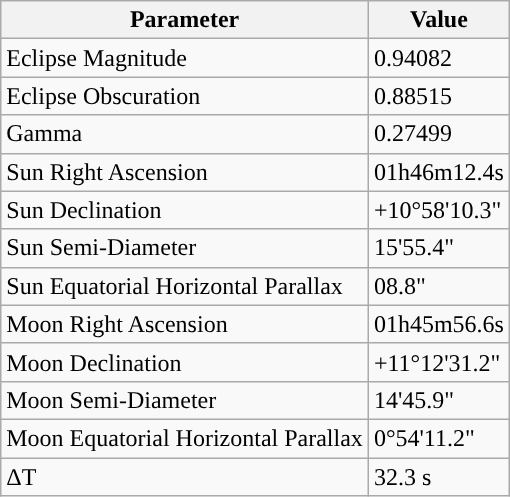<table class="wikitable">
<tr>
<th>Parameter</th>
<th>Value</th>
</tr>
<tr>
<td>Eclipse Magnitude</td>
<td>0.94082</td>
</tr>
<tr>
<td>Eclipse Obscuration</td>
<td>0.88515</td>
</tr>
<tr>
<td>Gamma</td>
<td>0.27499</td>
</tr>
<tr>
<td>Sun Right Ascension</td>
<td>01h46m12.4s</td>
</tr>
<tr>
<td>Sun Declination</td>
<td>+10°58'10.3"</td>
</tr>
<tr>
<td>Sun Semi-Diameter</td>
<td>15'55.4"</td>
</tr>
<tr>
<td>Sun Equatorial Horizontal Parallax</td>
<td>08.8"</td>
</tr>
<tr>
<td>Moon Right Ascension</td>
<td>01h45m56.6s</td>
</tr>
<tr>
<td>Moon Declination</td>
<td>+11°12'31.2"</td>
</tr>
<tr>
<td>Moon Semi-Diameter</td>
<td>14'45.9"</td>
</tr>
<tr>
<td>Moon Equatorial Horizontal Parallax</td>
<td>0°54'11.2"</td>
</tr>
<tr>
<td>ΔT</td>
<td>32.3 s</td>
</tr>
</table>
